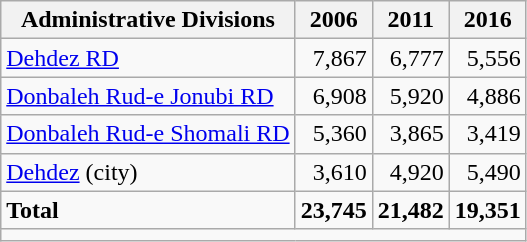<table class="wikitable">
<tr>
<th>Administrative Divisions</th>
<th>2006</th>
<th>2011</th>
<th>2016</th>
</tr>
<tr>
<td><a href='#'>Dehdez RD</a></td>
<td style="text-align: right;">7,867</td>
<td style="text-align: right;">6,777</td>
<td style="text-align: right;">5,556</td>
</tr>
<tr>
<td><a href='#'>Donbaleh Rud-e Jonubi RD</a></td>
<td style="text-align: right;">6,908</td>
<td style="text-align: right;">5,920</td>
<td style="text-align: right;">4,886</td>
</tr>
<tr>
<td><a href='#'>Donbaleh Rud-e Shomali RD</a></td>
<td style="text-align: right;">5,360</td>
<td style="text-align: right;">3,865</td>
<td style="text-align: right;">3,419</td>
</tr>
<tr>
<td><a href='#'>Dehdez</a> (city)</td>
<td style="text-align: right;">3,610</td>
<td style="text-align: right;">4,920</td>
<td style="text-align: right;">5,490</td>
</tr>
<tr>
<td><strong>Total</strong></td>
<td style="text-align: right;"><strong>23,745</strong></td>
<td style="text-align: right;"><strong>21,482</strong></td>
<td style="text-align: right;"><strong>19,351</strong></td>
</tr>
<tr>
<td colspan=4></td>
</tr>
</table>
